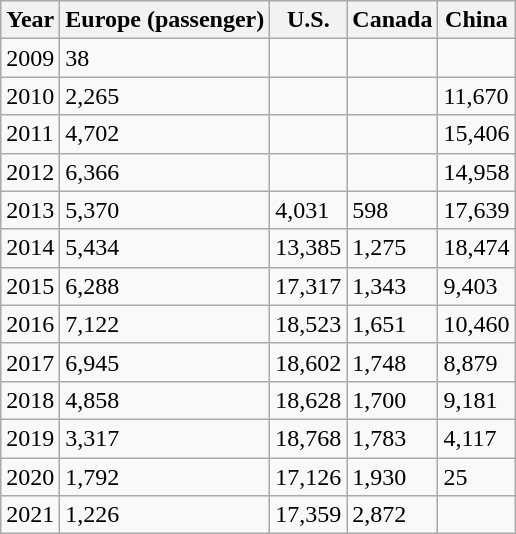<table class="wikitable">
<tr>
<th>Year</th>
<th>Europe (passenger)</th>
<th>U.S.</th>
<th>Canada</th>
<th>China</th>
</tr>
<tr>
<td>2009</td>
<td>38</td>
<td></td>
<td></td>
<td></td>
</tr>
<tr>
<td>2010</td>
<td>2,265</td>
<td></td>
<td></td>
<td>11,670</td>
</tr>
<tr>
<td>2011</td>
<td>4,702</td>
<td></td>
<td></td>
<td>15,406</td>
</tr>
<tr>
<td>2012</td>
<td>6,366</td>
<td></td>
<td></td>
<td>14,958</td>
</tr>
<tr>
<td>2013</td>
<td>5,370</td>
<td>4,031</td>
<td>598</td>
<td>17,639</td>
</tr>
<tr>
<td>2014</td>
<td>5,434</td>
<td>13,385</td>
<td>1,275</td>
<td>18,474</td>
</tr>
<tr>
<td>2015</td>
<td>6,288</td>
<td>17,317</td>
<td>1,343</td>
<td>9,403</td>
</tr>
<tr>
<td>2016</td>
<td>7,122</td>
<td>18,523</td>
<td>1,651</td>
<td>10,460</td>
</tr>
<tr>
<td>2017</td>
<td>6,945</td>
<td>18,602</td>
<td>1,748</td>
<td>8,879</td>
</tr>
<tr>
<td>2018</td>
<td>4,858</td>
<td>18,628</td>
<td>1,700</td>
<td>9,181</td>
</tr>
<tr>
<td>2019</td>
<td>3,317</td>
<td>18,768</td>
<td>1,783</td>
<td>4,117</td>
</tr>
<tr>
<td>2020</td>
<td>1,792</td>
<td>17,126</td>
<td>1,930</td>
<td>25</td>
</tr>
<tr>
<td>2021</td>
<td>1,226</td>
<td>17,359</td>
<td>2,872</td>
<td></td>
</tr>
</table>
